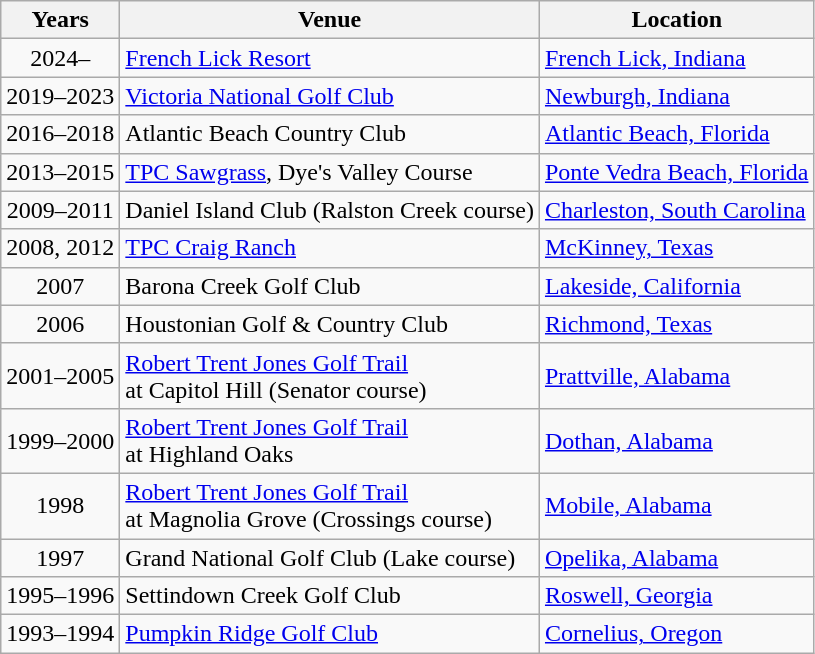<table class=wikitable>
<tr>
<th>Years</th>
<th>Venue</th>
<th>Location</th>
</tr>
<tr>
<td align=center>2024–</td>
<td><a href='#'>French Lick Resort</a></td>
<td><a href='#'>French Lick, Indiana</a></td>
</tr>
<tr>
<td align=center>2019–2023</td>
<td><a href='#'>Victoria National Golf Club</a></td>
<td><a href='#'>Newburgh, Indiana</a></td>
</tr>
<tr>
<td align=center>2016–2018</td>
<td>Atlantic Beach Country Club</td>
<td><a href='#'>Atlantic Beach, Florida</a></td>
</tr>
<tr>
<td align=center>2013–2015</td>
<td><a href='#'>TPC Sawgrass</a>, Dye's Valley Course</td>
<td><a href='#'>Ponte Vedra Beach, Florida</a></td>
</tr>
<tr>
<td align=center>2009–2011</td>
<td>Daniel Island Club (Ralston Creek course)</td>
<td><a href='#'>Charleston, South Carolina</a></td>
</tr>
<tr>
<td align=center>2008, 2012</td>
<td><a href='#'>TPC Craig Ranch</a></td>
<td><a href='#'>McKinney, Texas</a></td>
</tr>
<tr>
<td align=center>2007</td>
<td>Barona Creek Golf Club</td>
<td><a href='#'>Lakeside, California</a></td>
</tr>
<tr>
<td align=center>2006</td>
<td>Houstonian Golf & Country Club</td>
<td><a href='#'>Richmond, Texas</a></td>
</tr>
<tr>
<td align=center>2001–2005</td>
<td><a href='#'>Robert Trent Jones Golf Trail</a><br>at Capitol Hill (Senator course)</td>
<td><a href='#'>Prattville, Alabama</a></td>
</tr>
<tr>
<td align=center>1999–2000</td>
<td><a href='#'>Robert Trent Jones Golf Trail</a><br>at Highland Oaks</td>
<td><a href='#'>Dothan, Alabama</a></td>
</tr>
<tr>
<td align=center>1998</td>
<td><a href='#'>Robert Trent Jones Golf Trail</a><br>at Magnolia Grove (Crossings course)</td>
<td><a href='#'>Mobile, Alabama</a></td>
</tr>
<tr>
<td align=center>1997</td>
<td>Grand National Golf Club (Lake course)</td>
<td><a href='#'>Opelika, Alabama</a></td>
</tr>
<tr>
<td align=center>1995–1996</td>
<td>Settindown Creek Golf Club</td>
<td><a href='#'>Roswell, Georgia</a></td>
</tr>
<tr>
<td align=center>1993–1994</td>
<td><a href='#'>Pumpkin Ridge Golf Club</a></td>
<td><a href='#'>Cornelius, Oregon</a></td>
</tr>
</table>
